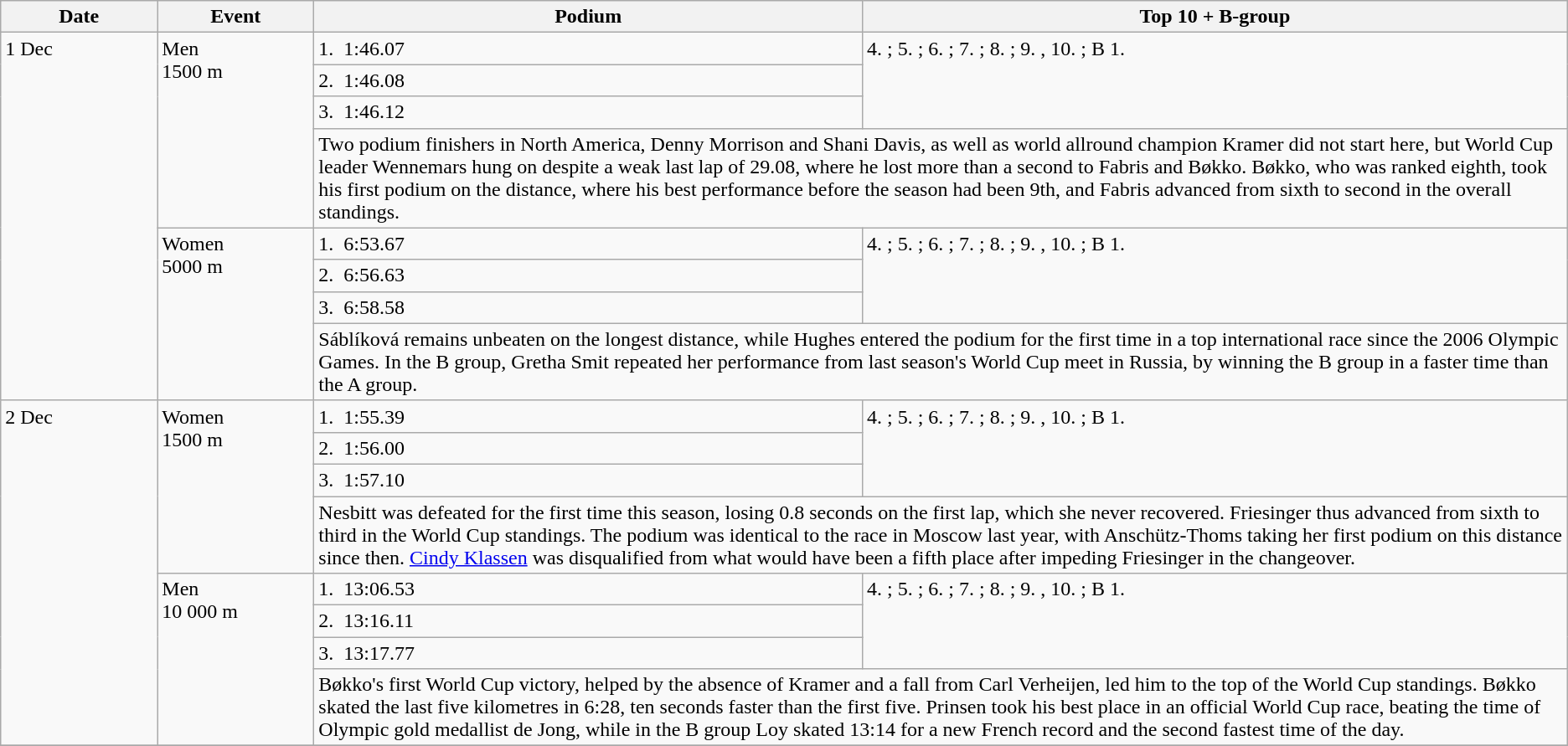<table class="wikitable">
<tr>
<th width="10%">Date</th>
<th width="10%">Event</th>
<th width="35%">Podium</th>
<th width="45%">Top 10 + B-group<br></th>
</tr>
<tr valign="top">
<td rowspan="8">1 Dec</td>
<td rowspan="4">Men<br>1500 m<br></td>
<td>1.  1:46.07</td>
<td rowspan="3">4. ; 5. ; 6. ; 7. ; 8. ; 9. , 10. ; B 1. </td>
</tr>
<tr>
<td>2.  1:46.08</td>
</tr>
<tr>
<td>3.  1:46.12</td>
</tr>
<tr>
<td colspan="2">Two podium finishers in North America, Denny Morrison and Shani Davis, as well as world allround champion Kramer did not start here, but World Cup leader Wennemars hung on despite a weak last lap of 29.08, where he lost more than a second to Fabris and Bøkko. Bøkko, who was ranked eighth, took his first podium on the distance, where his best performance before the season had been 9th, and Fabris advanced from sixth to second in the overall standings.</td>
</tr>
<tr valign="top">
<td rowspan="4">Women<br>5000 m<br></td>
<td>1.  6:53.67</td>
<td rowspan="3">4. ; 5. ; 6. ; 7. ; 8. ; 9. , 10. ; B 1. </td>
</tr>
<tr>
<td>2.  6:56.63</td>
</tr>
<tr>
<td>3.  6:58.58</td>
</tr>
<tr>
<td colspan="2">Sáblíková remains unbeaten on the longest distance, while Hughes entered the podium for the first time in a top international race since the 2006 Olympic Games. In the B group, Gretha Smit repeated her performance from last season's World Cup meet in Russia, by winning the B group in a faster time than the A group.<br></td>
</tr>
<tr valign="top">
<td rowspan="8">2 Dec</td>
<td rowspan="4">Women<br>1500 m<br></td>
<td>1.  1:55.39</td>
<td rowspan="3">4. ; 5. ; 6. ; 7. ; 8. ; 9. , 10. ; B 1. </td>
</tr>
<tr>
<td>2.  1:56.00</td>
</tr>
<tr>
<td>3.  1:57.10</td>
</tr>
<tr>
<td colspan="2">Nesbitt was defeated for the first time this season, losing 0.8 seconds on the first lap, which she never recovered. Friesinger thus advanced from sixth to third in the World Cup standings. The podium was identical to the race in Moscow last year, with Anschütz-Thoms taking her first podium on this distance since then. <a href='#'>Cindy Klassen</a> was disqualified from what would have been a fifth place after impeding Friesinger in the changeover.</td>
</tr>
<tr valign="top">
<td rowspan="4">Men<br>10 000 m<br></td>
<td>1.  13:06.53</td>
<td rowspan="3">4. ; 5. ; 6. ; 7. ; 8. ; 9. , 10. ; B 1. </td>
</tr>
<tr>
<td>2.  13:16.11</td>
</tr>
<tr>
<td>3.  13:17.77</td>
</tr>
<tr>
<td colspan="2">Bøkko's first World Cup victory, helped by the absence of Kramer and a fall from Carl Verheijen, led him to the top of the World Cup standings. Bøkko skated the last five kilometres in 6:28, ten seconds faster than the first five. Prinsen took his best place in an official World Cup race, beating the time of Olympic gold medallist de Jong, while in the B group Loy skated 13:14 for a new French record and the second fastest time of the day.</td>
</tr>
<tr>
</tr>
</table>
